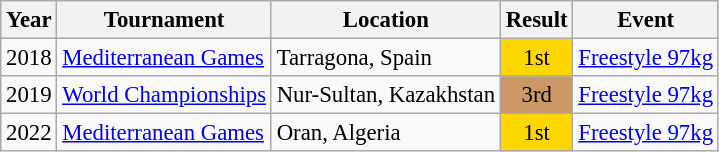<table class="wikitable" style="font-size:95%;">
<tr>
<th>Year</th>
<th>Tournament</th>
<th>Location</th>
<th>Result</th>
<th>Event</th>
</tr>
<tr>
<td>2018</td>
<td><a href='#'>Mediterranean Games</a></td>
<td>Tarragona, Spain</td>
<td align="center" bgcolor="gold">1st</td>
<td><a href='#'>Freestyle 97kg</a></td>
</tr>
<tr>
<td>2019</td>
<td><a href='#'>World Championships</a></td>
<td>Nur-Sultan, Kazakhstan</td>
<td align="center" bgcolor="cc9966">3rd</td>
<td><a href='#'>Freestyle 97kg</a></td>
</tr>
<tr>
<td>2022</td>
<td><a href='#'>Mediterranean Games</a></td>
<td>Oran, Algeria</td>
<td align="center" bgcolor="gold">1st</td>
<td><a href='#'>Freestyle 97kg</a></td>
</tr>
</table>
